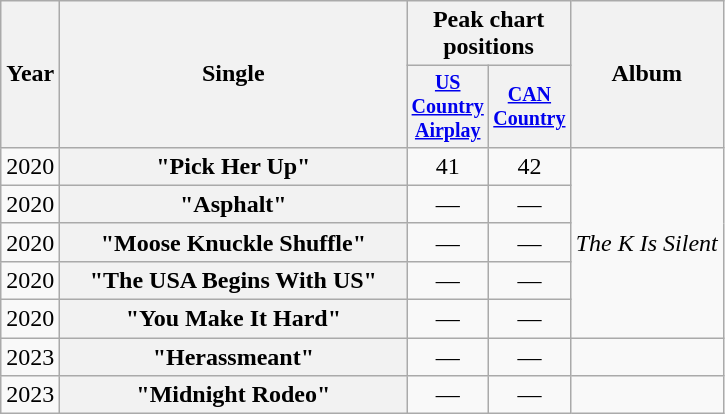<table class="wikitable plainrowheaders" style="text-align:center;">
<tr>
<th rowspan="2">Year</th>
<th rowspan="2" style="width:14em;">Single</th>
<th colspan="2">Peak chart<br>positions</th>
<th rowspan="2">Album</th>
</tr>
<tr style="font-size:smaller;">
<th width="45"><a href='#'>US Country Airplay</a></th>
<th width="45"><a href='#'>CAN Country</a></th>
</tr>
<tr>
<td>2020</td>
<th scope="row">"Pick Her Up"<br></th>
<td>41</td>
<td>42</td>
<td rowspan="5"><em>The K Is Silent</em></td>
</tr>
<tr>
<td>2020</td>
<th scope="row">"Asphalt"</th>
<td>—</td>
<td>—</td>
</tr>
<tr>
<td>2020</td>
<th scope="row">"Moose Knuckle Shuffle"</th>
<td>—</td>
<td>—</td>
</tr>
<tr>
<td>2020</td>
<th scope="row">"The USA Begins With US"</th>
<td>—</td>
<td>—</td>
</tr>
<tr>
<td>2020</td>
<th scope="row">"You Make It Hard"<br></th>
<td>—</td>
<td>—</td>
</tr>
<tr>
<td>2023</td>
<th scope="row">"Herassmeant"<br></th>
<td>—</td>
<td>—</td>
<td></td>
</tr>
<tr>
<td>2023</td>
<th scope="row">"Midnight Rodeo"</th>
<td>—</td>
<td>—</td>
<td></td>
</tr>
</table>
